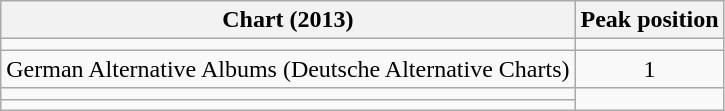<table class = "wikitable plainrowheaders sortable" border="1">
<tr>
<th>Chart (2013)</th>
<th>Peak position</th>
</tr>
<tr>
<td></td>
</tr>
<tr>
<td>German Alternative Albums (Deutsche Alternative Charts)</td>
<td align="center">1</td>
</tr>
<tr>
<td></td>
</tr>
<tr>
<td></td>
</tr>
</table>
